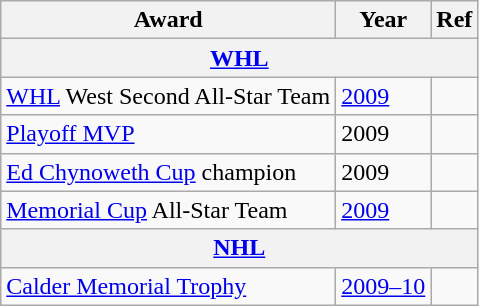<table class="wikitable">
<tr>
<th>Award</th>
<th>Year</th>
<th>Ref</th>
</tr>
<tr>
<th colspan="3"><a href='#'>WHL</a></th>
</tr>
<tr>
<td><a href='#'>WHL</a> West Second All-Star Team</td>
<td><a href='#'>2009</a></td>
<td></td>
</tr>
<tr>
<td><a href='#'>Playoff MVP</a></td>
<td>2009</td>
<td></td>
</tr>
<tr>
<td><a href='#'>Ed Chynoweth Cup</a> champion</td>
<td>2009</td>
<td></td>
</tr>
<tr>
<td><a href='#'>Memorial Cup</a> All-Star Team</td>
<td><a href='#'>2009</a></td>
<td></td>
</tr>
<tr>
<th colspan="3"><a href='#'>NHL</a></th>
</tr>
<tr>
<td><a href='#'>Calder Memorial Trophy</a></td>
<td><a href='#'>2009–10</a></td>
<td></td>
</tr>
</table>
